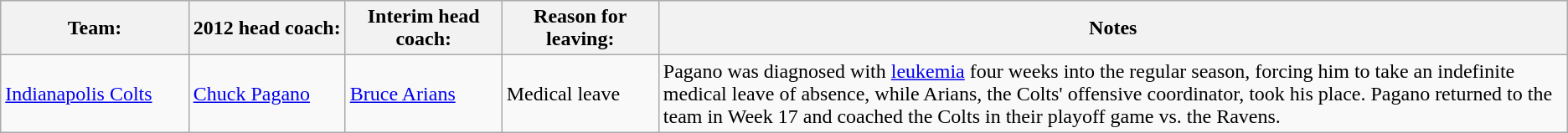<table class="wikitable">
<tr>
<th style="width:12%;">Team:</th>
<th style="width:10%;">2012 head coach:</th>
<th style="width:10%;">Interim head coach:</th>
<th style="width:10%;">Reason for leaving:</th>
<th>Notes</th>
</tr>
<tr>
<td><a href='#'>Indianapolis Colts</a></td>
<td><a href='#'>Chuck Pagano</a></td>
<td><a href='#'>Bruce Arians</a></td>
<td>Medical leave</td>
<td>Pagano was diagnosed with <a href='#'>leukemia</a> four weeks into the regular season, forcing him to take an indefinite medical leave of absence, while Arians, the Colts' offensive coordinator, took his place. Pagano returned to the team in Week 17 and coached the Colts in their playoff game vs. the Ravens.</td>
</tr>
</table>
